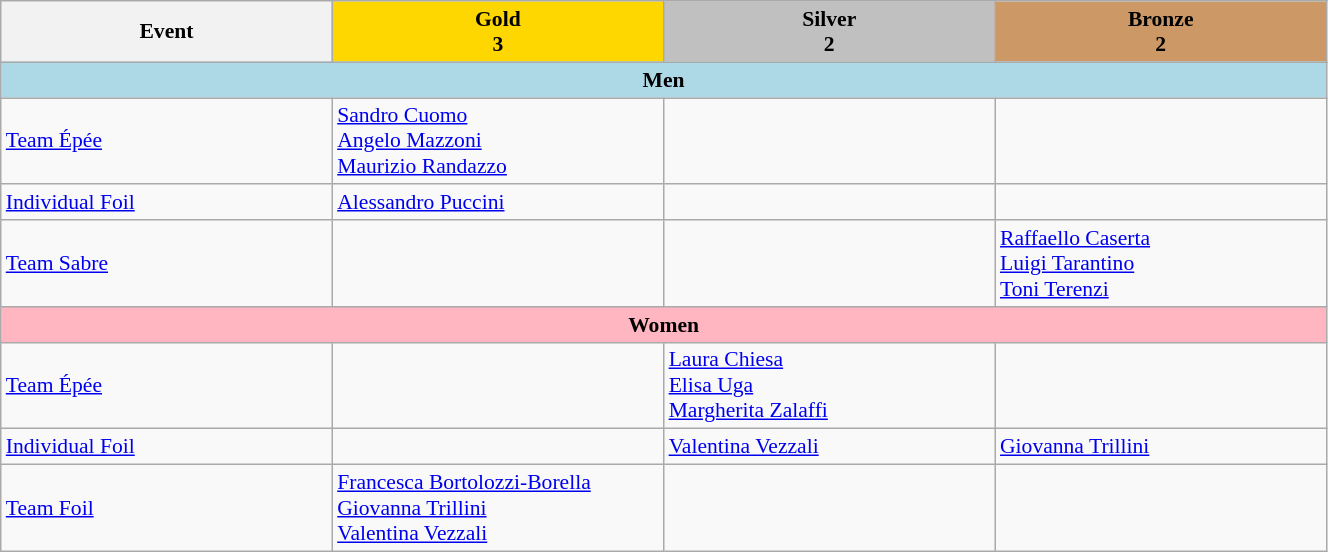<table class="wikitable" width=70% style="font-size:90%; text-align:left;">
<tr>
<th width=25%>Event</th>
<th width=25% style="background-color:gold">Gold<br>3</th>
<th width=25% style="background-color:silver">Silver<br>2</th>
<th width=25% style="background-color:#cc9966">Bronze<br>2</th>
</tr>
<tr>
<td colspan=4 align=center bgcolor=lightblue><strong>Men</strong></td>
</tr>
<tr>
<td><a href='#'>Team Épée</a></td>
<td><a href='#'>Sandro Cuomo</a><br><a href='#'>Angelo Mazzoni</a><br><a href='#'>Maurizio Randazzo</a></td>
<td></td>
<td></td>
</tr>
<tr>
<td><a href='#'>Individual Foil</a></td>
<td><a href='#'>Alessandro Puccini</a></td>
<td></td>
<td></td>
</tr>
<tr>
<td><a href='#'>Team Sabre</a></td>
<td></td>
<td></td>
<td><a href='#'>Raffaello Caserta</a><br><a href='#'>Luigi Tarantino</a><br><a href='#'>Toni Terenzi</a></td>
</tr>
<tr>
<td colspan=4 align=center bgcolor=lightpink><strong>Women</strong></td>
</tr>
<tr>
<td><a href='#'>Team Épée</a></td>
<td></td>
<td><a href='#'>Laura Chiesa</a><br><a href='#'>Elisa Uga</a><br><a href='#'>Margherita Zalaffi</a></td>
<td></td>
</tr>
<tr>
<td><a href='#'>Individual Foil</a></td>
<td></td>
<td><a href='#'>Valentina Vezzali</a></td>
<td><a href='#'>Giovanna Trillini</a></td>
</tr>
<tr>
<td><a href='#'>Team Foil</a></td>
<td><a href='#'>Francesca Bortolozzi-Borella</a><br><a href='#'>Giovanna Trillini</a><br><a href='#'>Valentina Vezzali</a></td>
<td></td>
<td></td>
</tr>
</table>
